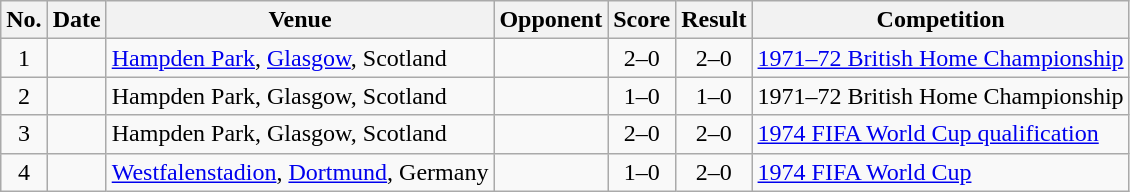<table class="wikitable sortable">
<tr>
<th scope="col">No.</th>
<th scope="col">Date</th>
<th scope="col">Venue</th>
<th scope="col">Opponent</th>
<th scope="col">Score</th>
<th scope="col">Result</th>
<th scope="col">Competition</th>
</tr>
<tr>
<td align="center">1</td>
<td></td>
<td><a href='#'>Hampden Park</a>, <a href='#'>Glasgow</a>, Scotland</td>
<td></td>
<td align="center">2–0</td>
<td align="center">2–0</td>
<td><a href='#'>1971–72 British Home Championship</a></td>
</tr>
<tr>
<td align="center">2</td>
<td></td>
<td>Hampden Park, Glasgow, Scotland</td>
<td></td>
<td align="center">1–0</td>
<td align="center">1–0</td>
<td>1971–72 British Home Championship</td>
</tr>
<tr>
<td align="center">3</td>
<td></td>
<td>Hampden Park, Glasgow, Scotland</td>
<td></td>
<td align="center">2–0</td>
<td align="center">2–0</td>
<td><a href='#'>1974 FIFA World Cup qualification</a></td>
</tr>
<tr>
<td align="center">4</td>
<td></td>
<td><a href='#'>Westfalenstadion</a>, <a href='#'>Dortmund</a>, Germany</td>
<td></td>
<td align="center">1–0</td>
<td align="center">2–0</td>
<td><a href='#'>1974 FIFA World Cup</a></td>
</tr>
</table>
